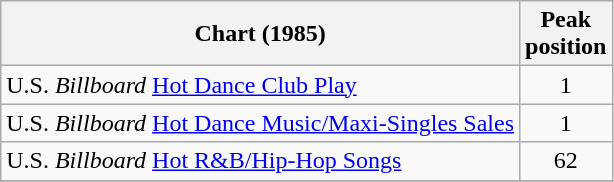<table class="wikitable">
<tr>
<th>Chart (1985)</th>
<th>Peak<br>position</th>
</tr>
<tr>
<td>U.S. <em>Billboard</em> <a href='#'>Hot Dance Club Play</a></td>
<td align="center">1</td>
</tr>
<tr>
<td>U.S. <em>Billboard</em> <a href='#'>Hot Dance Music/Maxi-Singles Sales</a></td>
<td align="center">1</td>
</tr>
<tr>
<td>U.S. <em>Billboard</em> <a href='#'>Hot R&B/Hip-Hop Songs</a></td>
<td align="center">62</td>
</tr>
<tr>
</tr>
</table>
